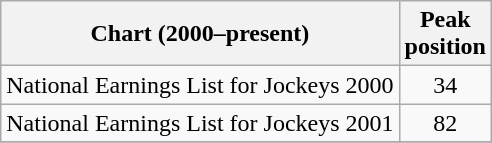<table class="wikitable sortable">
<tr>
<th>Chart (2000–present)</th>
<th>Peak<br>position</th>
</tr>
<tr>
<td>National Earnings List for Jockeys 2000</td>
<td style="text-align:center;">34</td>
</tr>
<tr>
<td>National Earnings List for Jockeys 2001</td>
<td style="text-align:center;">82</td>
</tr>
<tr>
</tr>
</table>
